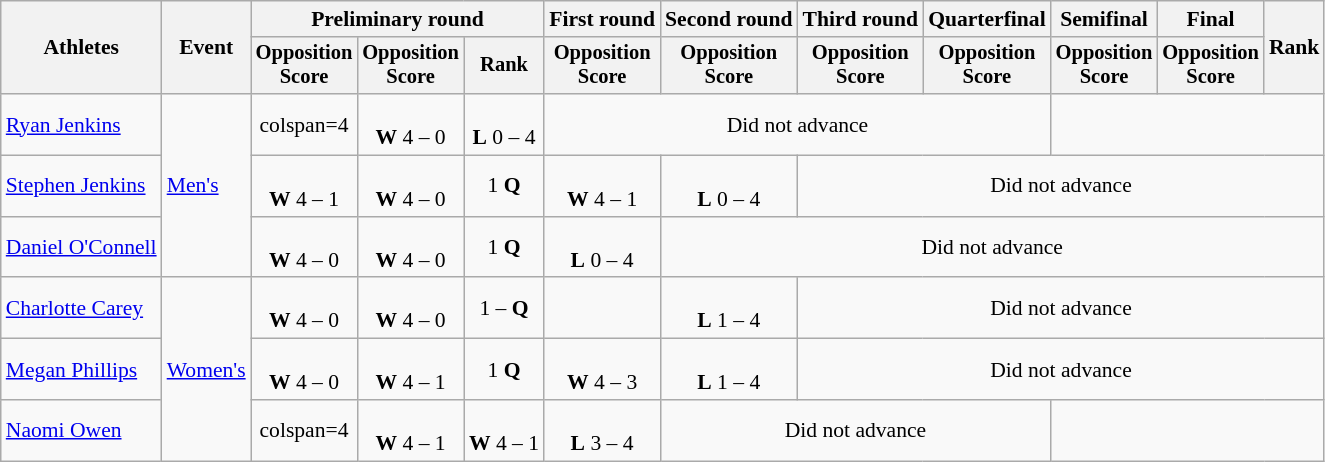<table class="wikitable" style="font-size:90%">
<tr>
<th rowspan=2>Athletes</th>
<th rowspan=2>Event</th>
<th colspan=3>Preliminary round</th>
<th>First round</th>
<th>Second round</th>
<th>Third round</th>
<th>Quarterfinal</th>
<th>Semifinal</th>
<th>Final</th>
<th rowspan=2>Rank</th>
</tr>
<tr style="font-size:95%">
<th>Opposition<br>Score</th>
<th>Opposition<br>Score</th>
<th>Rank</th>
<th>Opposition<br>Score</th>
<th>Opposition<br>Score</th>
<th>Opposition<br>Score</th>
<th>Opposition<br>Score</th>
<th>Opposition<br>Score</th>
<th>Opposition<br>Score</th>
</tr>
<tr align=center>
<td align=left><a href='#'>Ryan Jenkins</a></td>
<td align=left rowspan=3><a href='#'>Men's</a></td>
<td>colspan=4 </td>
<td><br><strong>W</strong> 4 – 0</td>
<td><br><strong>L</strong> 0 – 4</td>
<td colspan=4>Did not advance</td>
</tr>
<tr align=center>
<td align=left><a href='#'>Stephen Jenkins</a></td>
<td><br><strong>W</strong> 4 – 1</td>
<td><br><strong>W</strong> 4 – 0</td>
<td>1 <strong>Q</strong></td>
<td><br><strong>W</strong> 4 – 1</td>
<td><br><strong>L</strong> 0 – 4</td>
<td colspan=5>Did not advance</td>
</tr>
<tr align=center>
<td align=left><a href='#'>Daniel O'Connell</a></td>
<td><br><strong>W</strong> 4 – 0</td>
<td><br><strong>W</strong> 4 – 0</td>
<td>1 <strong>Q</strong></td>
<td><br><strong>L</strong> 0 – 4</td>
<td colspan=6>Did not advance</td>
</tr>
<tr align=center>
<td align=left><a href='#'>Charlotte Carey</a></td>
<td align=left rowspan=3><a href='#'>Women's</a></td>
<td><br><strong>W</strong> 4 – 0</td>
<td><br><strong>W</strong> 4 – 0</td>
<td>1 – <strong>Q</strong></td>
<td></td>
<td><br><strong>L</strong> 1 – 4</td>
<td colspan=5>Did not advance</td>
</tr>
<tr align=center>
<td align=left><a href='#'>Megan Phillips</a></td>
<td><br><strong>W</strong> 4 – 0</td>
<td><br><strong>W</strong> 4 – 1</td>
<td>1 <strong>Q</strong></td>
<td><br><strong>W</strong> 4 – 3</td>
<td><br><strong>L</strong> 1 – 4</td>
<td colspan=5>Did not advance</td>
</tr>
<tr align=center>
<td align=left><a href='#'>Naomi Owen</a></td>
<td>colspan=4 </td>
<td><br><strong>W</strong> 4 – 1</td>
<td><br><strong>W</strong> 4 – 1</td>
<td><br><strong>L</strong> 3 – 4</td>
<td colspan=3>Did not advance</td>
</tr>
</table>
